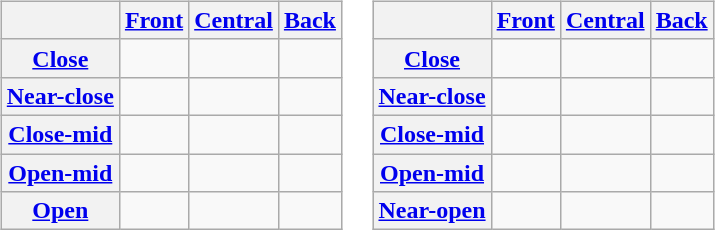<table>
<tr>
<td><br><table class="wikitable" style="text-align: center;">
<tr>
<th></th>
<th><a href='#'>Front</a></th>
<th><a href='#'>Central</a></th>
<th><a href='#'>Back</a></th>
</tr>
<tr>
<th><a href='#'>Close</a></th>
<td></td>
<td></td>
<td></td>
</tr>
<tr>
<th><a href='#'>Near-close</a></th>
<td></td>
<td></td>
<td></td>
</tr>
<tr>
<th><a href='#'>Close-mid</a></th>
<td></td>
<td></td>
<td></td>
</tr>
<tr>
<th><a href='#'>Open-mid</a></th>
<td></td>
<td></td>
<td></td>
</tr>
<tr>
<th><a href='#'>Open</a></th>
<td></td>
<td></td>
<td></td>
</tr>
</table>
</td>
<td><br><table class="wikitable" style="text-align: center;">
<tr>
<th></th>
<th><a href='#'>Front</a></th>
<th><a href='#'>Central</a></th>
<th><a href='#'>Back</a></th>
</tr>
<tr>
<th><a href='#'>Close</a></th>
<td></td>
<td></td>
<td></td>
</tr>
<tr>
<th><a href='#'>Near-close</a></th>
<td></td>
<td></td>
<td></td>
</tr>
<tr>
<th><a href='#'>Close-mid</a></th>
<td></td>
<td></td>
<td></td>
</tr>
<tr>
<th><a href='#'>Open-mid</a></th>
<td></td>
<td></td>
<td></td>
</tr>
<tr>
<th><a href='#'>Near-open</a></th>
<td></td>
<td></td>
<td></td>
</tr>
</table>
</td>
</tr>
</table>
